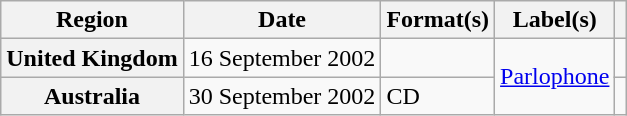<table class="wikitable plainrowheaders">
<tr>
<th scope="col">Region</th>
<th scope="col">Date</th>
<th scope="col">Format(s)</th>
<th scope="col">Label(s)</th>
<th scope="col"></th>
</tr>
<tr>
<th scope="row">United Kingdom</th>
<td>16 September 2002</td>
<td></td>
<td rowspan="2"><a href='#'>Parlophone</a></td>
<td></td>
</tr>
<tr>
<th scope="row">Australia</th>
<td>30 September 2002</td>
<td>CD</td>
<td></td>
</tr>
</table>
